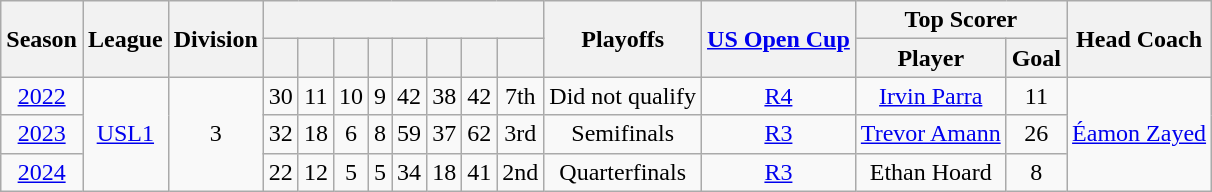<table class="wikitable" style="text-align: center">
<tr>
<th scope="col" rowspan="2">Season</th>
<th scope="col" rowspan="2">League</th>
<th scope="col" rowspan="2">Division</th>
<th scope="col" colspan="8"></th>
<th scope="col" rowspan="2" class="unsortable">Playoffs</th>
<th scope="col" rowspan="2" class="unsortable"><a href='#'>US Open Cup</a></th>
<th scope="col" colspan="2" class="unsortable">Top Scorer </th>
<th scope="col" rowspan="2" class="unsortable">Head Coach</th>
</tr>
<tr>
<th></th>
<th></th>
<th></th>
<th></th>
<th></th>
<th></th>
<th></th>
<th></th>
<th class="unsortable">Player</th>
<th class="unsortable">Goal</th>
</tr>
<tr>
<td><a href='#'>2022</a></td>
<td rowspan=3><a href='#'>USL1</a></td>
<td rowspan=3>3</td>
<td>30</td>
<td>11</td>
<td>10</td>
<td>9</td>
<td>42</td>
<td>38</td>
<td>42</td>
<td>7th</td>
<td>Did not qualify</td>
<td><a href='#'>R4</a></td>
<td> <a href='#'>Irvin Parra</a></td>
<td>11</td>
<td rowspan=3> <a href='#'>Éamon Zayed</a></td>
</tr>
<tr>
<td><a href='#'>2023</a></td>
<td>32</td>
<td>18</td>
<td>6</td>
<td>8</td>
<td>59</td>
<td>37</td>
<td>62</td>
<td>3rd</td>
<td>Semifinals</td>
<td><a href='#'>R3</a></td>
<td> <a href='#'>Trevor Amann</a></td>
<td>26</td>
</tr>
<tr>
<td><a href='#'>2024</a></td>
<td>22</td>
<td>12</td>
<td>5</td>
<td>5</td>
<td>34</td>
<td>18</td>
<td>41</td>
<td>2nd</td>
<td>Quarterfinals</td>
<td><a href='#'>R3</a></td>
<td> Ethan Hoard</td>
<td>8</td>
</tr>
</table>
